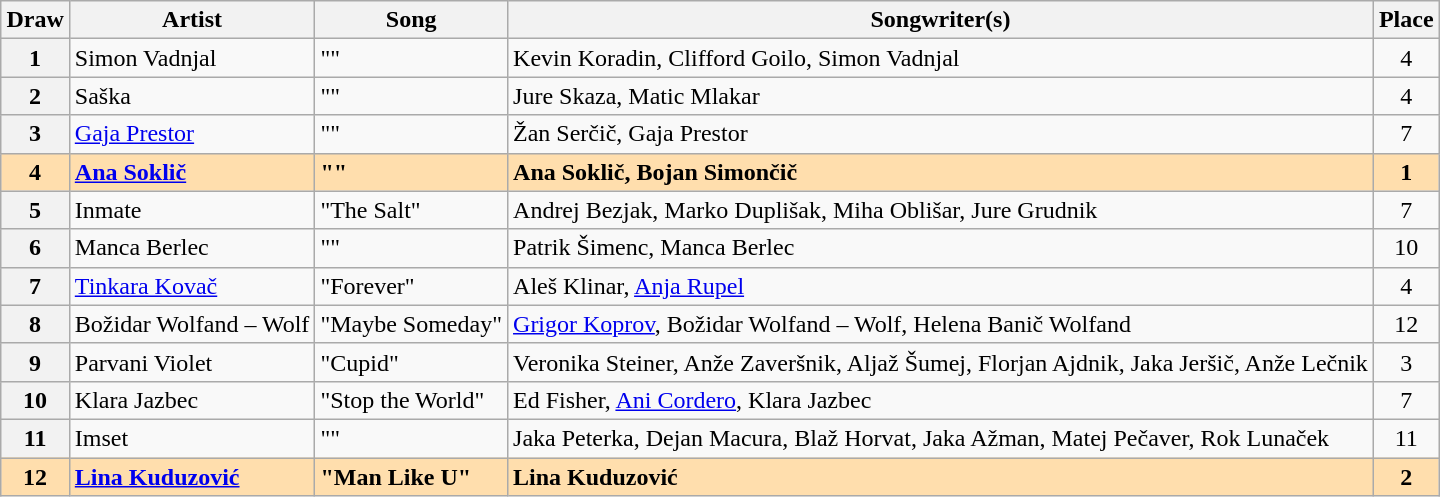<table class="sortable wikitable plainrowheaders" style="margin: 1em auto 1em auto; text-align:center">
<tr>
<th>Draw</th>
<th>Artist</th>
<th>Song</th>
<th>Songwriter(s)</th>
<th>Place</th>
</tr>
<tr>
<th scope="row" style="text-align:center;">1</th>
<td align="left">Simon Vadnjal</td>
<td align="left">""</td>
<td align="left">Kevin Koradin, Clifford Goilo, Simon Vadnjal</td>
<td>4</td>
</tr>
<tr>
<th scope="row" style="text-align:center;">2</th>
<td align="left">Saška</td>
<td align="left">""</td>
<td align="left">Jure Skaza, Matic Mlakar</td>
<td>4</td>
</tr>
<tr>
<th scope="row" style="text-align:center;">3</th>
<td align="left"><a href='#'>Gaja Prestor</a></td>
<td align="left">""</td>
<td align="left">Žan Serčič, Gaja Prestor</td>
<td>7</td>
</tr>
<tr style="font-weight:bold; background:navajowhite;">
<th scope="row" style="text-align:center; font-weight:bold; background:navajowhite;">4</th>
<td align="left"><a href='#'>Ana Soklič</a></td>
<td align="left">""</td>
<td align="left">Ana Soklič, Bojan Simončič</td>
<td>1</td>
</tr>
<tr>
<th scope="row" style="text-align:center;">5</th>
<td align="left">Inmate</td>
<td align="left">"The Salt"</td>
<td align="left">Andrej Bezjak, Marko Duplišak, Miha Oblišar, Jure Grudnik</td>
<td>7</td>
</tr>
<tr>
<th scope="row" style="text-align:center;">6</th>
<td align="left">Manca Berlec</td>
<td align="left">""</td>
<td align="left">Patrik Šimenc, Manca Berlec</td>
<td>10</td>
</tr>
<tr>
<th scope="row" style="text-align:center;">7</th>
<td align="left"><a href='#'>Tinkara Kovač</a></td>
<td align="left">"Forever"</td>
<td align="left">Aleš Klinar, <a href='#'>Anja Rupel</a></td>
<td>4</td>
</tr>
<tr>
<th scope="row" style="text-align:center;">8</th>
<td align="left">Božidar Wolfand – Wolf</td>
<td align="left">"Maybe Someday"</td>
<td align="left"><a href='#'>Grigor Koprov</a>, Božidar Wolfand – Wolf, Helena Banič Wolfand</td>
<td>12</td>
</tr>
<tr>
<th scope="row" style="text-align:center;">9</th>
<td align="left">Parvani Violet</td>
<td align="left">"Cupid"</td>
<td align="left">Veronika Steiner, Anže Zaveršnik, Aljaž Šumej, Florjan Ajdnik, Jaka Jeršič, Anže Lečnik</td>
<td>3</td>
</tr>
<tr>
<th scope="row" style="text-align:center;">10</th>
<td align="left">Klara Jazbec</td>
<td align="left">"Stop the World"</td>
<td align="left">Ed Fisher, <a href='#'>Ani Cordero</a>, Klara Jazbec</td>
<td>7</td>
</tr>
<tr>
<th scope="row" style="text-align:center;">11</th>
<td align="left">Imset</td>
<td align="left">""</td>
<td align="left">Jaka Peterka, Dejan Macura, Blaž Horvat, Jaka Ažman, Matej Pečaver, Rok Lunaček</td>
<td>11</td>
</tr>
<tr style="font-weight:bold; background:navajowhite;">
<th scope="row" style="text-align:center; font-weight:bold; background:navajowhite;">12</th>
<td align="left"><a href='#'>Lina Kuduzović</a></td>
<td align="left">"Man Like U"</td>
<td align="left">Lina Kuduzović</td>
<td>2</td>
</tr>
</table>
